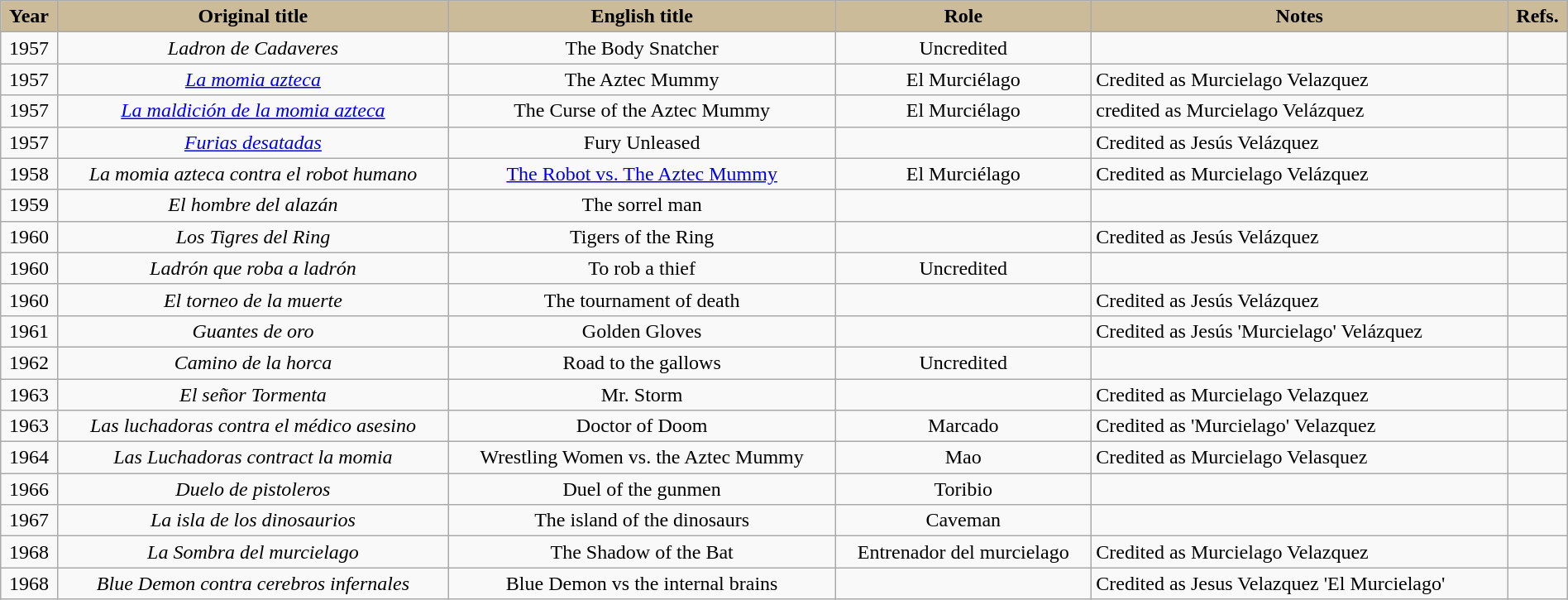<table class="wikitable sortable" width="100%" style="text-align:center">
<tr>
<th scope="col" style="background:#CB9">Year</th>
<th scope="col" style="background:#CB9">Original title</th>
<th scope="col" style="background:#CB9">English title</th>
<th scope="col" style="background:#CB9">Role</th>
<th scope="col" style="background:#CB9">Notes</th>
<th scope="col" style="background:#CB9" class="unsortable">Refs.</th>
</tr>
<tr>
<td>1957</td>
<td><em>Ladron de Cadaveres</em></td>
<td>The Body Snatcher</td>
<td>Uncredited</td>
<td align=left> </td>
<td></td>
</tr>
<tr>
<td>1957</td>
<td><em><a href='#'>La momia azteca</a></em></td>
<td>The Aztec Mummy</td>
<td>El Murciélago</td>
<td align=left>Credited as Murcielago Velazquez</td>
<td></td>
</tr>
<tr>
<td>1957</td>
<td><em><a href='#'>La maldición de la momia azteca</a></em></td>
<td>The Curse of the Aztec Mummy</td>
<td>El Murciélago</td>
<td align=left>credited as Murcielago Velázquez</td>
<td></td>
</tr>
<tr>
<td>1957</td>
<td><em><a href='#'>Furias desatadas</a></em></td>
<td>Fury Unleased</td>
<td> </td>
<td align=left>Credited as Jesús Velázquez</td>
<td> </td>
</tr>
<tr>
<td>1958</td>
<td><em> La momia azteca contra el robot humano</em></td>
<td><a href='#'>The Robot vs. The Aztec Mummy</a></td>
<td>El Murciélago</td>
<td align=left>Credited as Murcielago Velázquez</td>
<td></td>
</tr>
<tr>
<td>1959</td>
<td><em>El hombre del alazán</em></td>
<td>The sorrel man</td>
<td> </td>
<td align=left> </td>
<td> </td>
</tr>
<tr>
<td>1960</td>
<td><em>Los Tigres del Ring</em></td>
<td>Tigers of the Ring</td>
<td> </td>
<td align=left>Credited as Jesús Velázquez</td>
<td> </td>
</tr>
<tr>
<td>1960</td>
<td><em>Ladrón que roba a ladrón</em></td>
<td>To rob a thief</td>
<td>Uncredited</td>
<td align=left> </td>
<td></td>
</tr>
<tr>
<td>1960</td>
<td><em>El torneo de la muerte</em></td>
<td>The tournament of death</td>
<td> </td>
<td align=left>Credited as Jesús Velázquez</td>
<td> </td>
</tr>
<tr>
<td>1961</td>
<td><em>Guantes de oro</em></td>
<td>Golden Gloves</td>
<td> </td>
<td align=left>Credited as Jesús 'Murcielago' Velázquez</td>
<td> </td>
</tr>
<tr>
<td>1962</td>
<td><em>Camino de la horca</em></td>
<td>Road to the gallows</td>
<td>Uncredited</td>
<td align=left> </td>
<td> </td>
</tr>
<tr>
<td>1963</td>
<td><em>El señor Tormenta</em></td>
<td>Mr. Storm</td>
<td> </td>
<td align=left>Credited as Murcielago Velazquez</td>
<td></td>
</tr>
<tr>
<td>1963</td>
<td><em>Las luchadoras contra el médico asesino</em></td>
<td>Doctor of Doom</td>
<td>Marcado</td>
<td align=left>Credited as 'Murcielago' Velazquez</td>
<td> </td>
</tr>
<tr>
<td>1964</td>
<td><em>Las Luchadoras contract la momia</em></td>
<td>Wrestling Women vs. the Aztec Mummy</td>
<td>Mao</td>
<td align=left>Credited as Murcielago Velasquez</td>
<td> </td>
</tr>
<tr>
<td>1966</td>
<td><em>Duelo de pistoleros</em></td>
<td>Duel of the gunmen</td>
<td>Toribio</td>
<td align=left> </td>
<td></td>
</tr>
<tr>
<td>1967</td>
<td><em>La isla de los dinosaurios</em></td>
<td>The island of the dinosaurs</td>
<td>Caveman</td>
<td align=left> </td>
<td> </td>
</tr>
<tr>
<td>1968</td>
<td><em>La Sombra del murcielago</em></td>
<td>The Shadow of the Bat</td>
<td>Entrenador del murcielago</td>
<td align=left>Credited as Murcielago Velazquez</td>
<td></td>
</tr>
<tr>
<td>1968</td>
<td><em>Blue Demon contra cerebros infernales</em></td>
<td>Blue Demon vs the internal brains</td>
<td> </td>
<td align=left>Credited as Jesus Velazquez 'El Murcielago'</td>
<td></td>
</tr>
</table>
